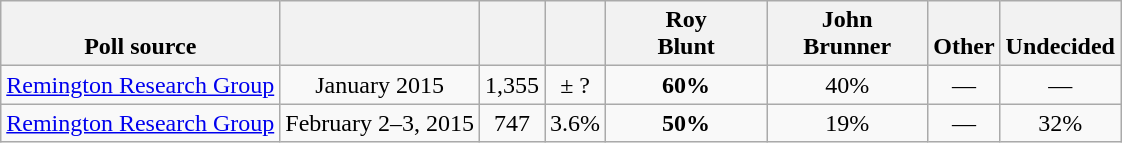<table class="wikitable" style="text-align:center">
<tr valign= bottom>
<th>Poll source</th>
<th></th>
<th></th>
<th></th>
<th style="width:100px;">Roy<br>Blunt</th>
<th style="width:100px;">John<br>Brunner</th>
<th>Other</th>
<th>Undecided</th>
</tr>
<tr>
<td align=left><a href='#'>Remington Research Group</a></td>
<td>January 2015</td>
<td>1,355</td>
<td>± ?</td>
<td><strong>60%</strong></td>
<td>40%</td>
<td>—</td>
<td>—</td>
</tr>
<tr>
<td align=left><a href='#'>Remington Research Group</a></td>
<td>February 2–3, 2015</td>
<td>747</td>
<td>3.6%</td>
<td><strong>50%</strong></td>
<td>19%</td>
<td>—</td>
<td>32%</td>
</tr>
</table>
